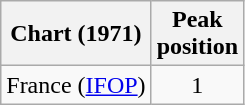<table class="wikitable">
<tr>
<th>Chart (1971)</th>
<th>Peak<br>position</th>
</tr>
<tr>
<td>France (<a href='#'>IFOP</a>)</td>
<td align="center">1</td>
</tr>
</table>
